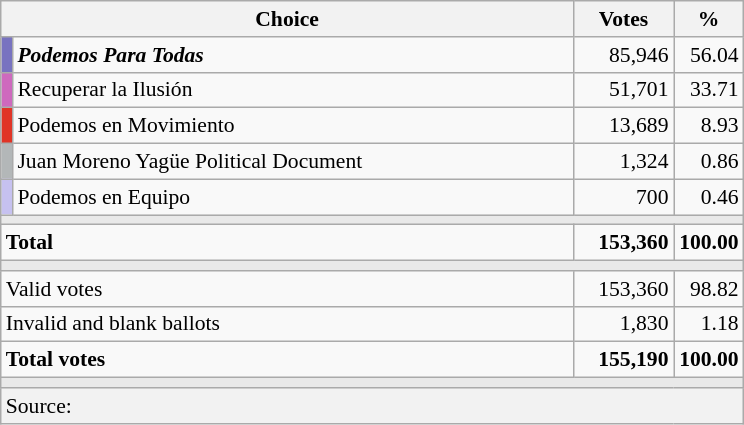<table class="wikitable" style="text-align:right; font-size:90%;">
<tr>
<th colspan="2" width="375">Choice</th>
<th width="60">Votes</th>
<th width="40">%</th>
</tr>
<tr>
<td width="1" style="color:inherit;background:#7873C0"></td>
<td align="left"><strong><em>Podemos Para Todas<em> <strong></td>
<td></strong>85,946<strong></td>
<td></strong>56.04<strong></td>
</tr>
<tr>
<td style="color:inherit;background:#CE69BE"></td>
<td align="left"></em>Recuperar la Ilusión<em> </td>
<td>51,701</td>
<td>33.71</td>
</tr>
<tr>
<td style="color:inherit;background:#E03426"></td>
<td align="left"></em>Podemos en Movimiento<em> </td>
<td>13,689</td>
<td>8.93</td>
</tr>
<tr>
<td style="color:inherit;background:#B3B7B8"></td>
<td align="left">Juan Moreno Yagüe Political Document</td>
<td>1,324</td>
<td>0.86</td>
</tr>
<tr>
<td style="color:inherit;background:#C6C1F0"></td>
<td align="left"></em>Podemos en Equipo<em></td>
<td>700</td>
<td>0.46</td>
</tr>
<tr>
<td colspan="4" bgcolor="#E9E9E9"></td>
</tr>
<tr style="font-weight:bold;">
<td align="left" colspan="2">Total</td>
<td>153,360</td>
<td>100.00</td>
</tr>
<tr>
<td colspan="4" bgcolor="#E9E9E9"></td>
</tr>
<tr>
<td align="left" colspan="2">Valid votes</td>
<td>153,360</td>
<td>98.82</td>
</tr>
<tr>
<td align="left" colspan="2">Invalid and blank ballots</td>
<td>1,830</td>
<td>1.18</td>
</tr>
<tr style="font-weight:bold;">
<td align="left" colspan="2">Total votes</td>
<td>155,190</td>
<td>100.00</td>
</tr>
<tr>
<td colspan="4" bgcolor="#E9E9E9"></td>
</tr>
<tr style="background-color:#F2F2F2">
<td colspan="4" align="left">Source: </td>
</tr>
</table>
